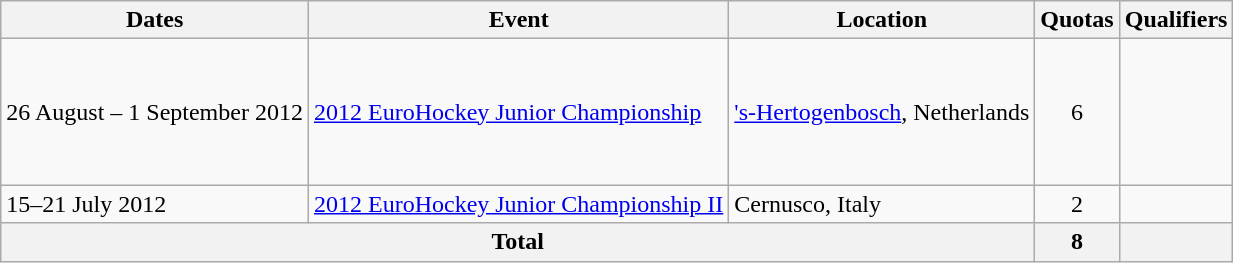<table class="wikitable">
<tr>
<th>Dates</th>
<th>Event</th>
<th>Location</th>
<th>Quotas</th>
<th>Qualifiers</th>
</tr>
<tr>
<td>26 August – 1 September 2012</td>
<td><a href='#'>2012 EuroHockey Junior Championship</a></td>
<td><a href='#'>'s-Hertogenbosch</a>, Netherlands</td>
<td align=center>6</td>
<td><br><br><br><br><br></td>
</tr>
<tr>
<td>15–21 July 2012</td>
<td><a href='#'>2012 EuroHockey Junior Championship II</a></td>
<td>Cernusco, Italy</td>
<td align=center>2</td>
<td><br></td>
</tr>
<tr>
<th colspan=3>Total</th>
<th>8</th>
<th></th>
</tr>
</table>
